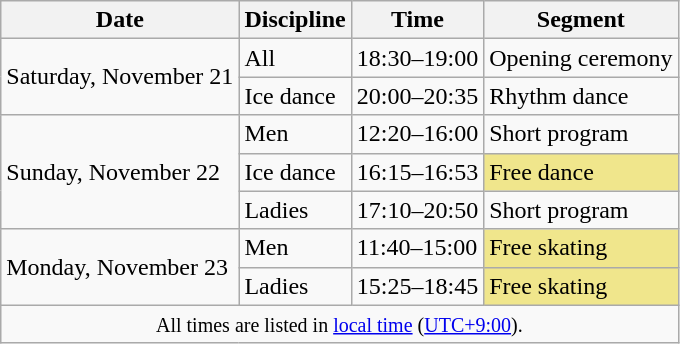<table class="wikitable">
<tr>
<th>Date</th>
<th>Discipline</th>
<th>Time</th>
<th>Segment</th>
</tr>
<tr>
<td rowspan=2>Saturday, November 21</td>
<td>All</td>
<td>18:30–19:00</td>
<td>Opening ceremony</td>
</tr>
<tr>
<td>Ice dance</td>
<td>20:00–20:35</td>
<td>Rhythm dance</td>
</tr>
<tr>
<td rowspan=3>Sunday, November 22</td>
<td>Men</td>
<td>12:20–16:00</td>
<td>Short program</td>
</tr>
<tr>
<td>Ice dance</td>
<td>16:15–16:53</td>
<td bgcolor=#f0e68c>Free dance</td>
</tr>
<tr>
<td>Ladies</td>
<td>17:10–20:50</td>
<td>Short program</td>
</tr>
<tr>
<td rowspan=2>Monday, November 23</td>
<td>Men</td>
<td>11:40–15:00</td>
<td bgcolor=#f0e68c>Free skating</td>
</tr>
<tr>
<td>Ladies</td>
<td>15:25–18:45</td>
<td bgcolor=#f0e68c>Free skating</td>
</tr>
<tr>
<td colspan=4 align=center><small> All times are listed in <a href='#'>local time</a> (<a href='#'>UTC+9:00</a>). </small></td>
</tr>
</table>
